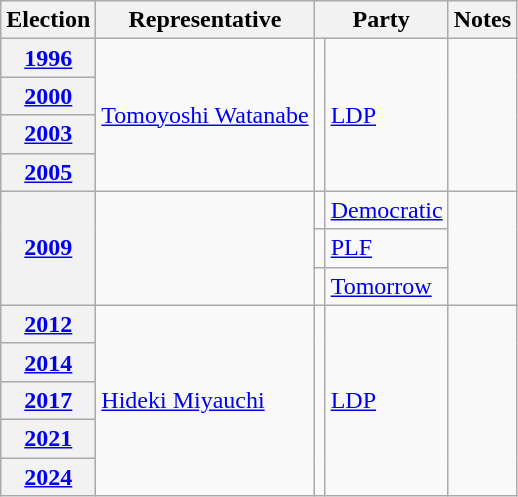<table class=wikitable>
<tr valign=bottom>
<th>Election</th>
<th>Representative</th>
<th colspan=2>Party</th>
<th>Notes</th>
</tr>
<tr>
<th><a href='#'>1996</a></th>
<td rowspan=4><a href='#'>Tomoyoshi Watanabe</a></td>
<td rowspan=4 bgcolor=></td>
<td rowspan=4><a href='#'>LDP</a></td>
<td rowspan=4></td>
</tr>
<tr>
<th><a href='#'>2000</a></th>
</tr>
<tr>
<th><a href='#'>2003</a></th>
</tr>
<tr>
<th><a href='#'>2005</a></th>
</tr>
<tr>
<th rowspan=3><a href='#'>2009</a></th>
<td rowspan=3></td>
<td bgcolor=></td>
<td><a href='#'>Democratic</a></td>
<td rowspan=3></td>
</tr>
<tr>
<td bgcolor=></td>
<td><a href='#'>PLF</a></td>
</tr>
<tr>
<td bgcolor=></td>
<td><a href='#'>Tomorrow</a></td>
</tr>
<tr>
<th><a href='#'>2012</a></th>
<td rowspan=5><a href='#'>Hideki Miyauchi</a></td>
<td rowspan=5 bgcolor=></td>
<td rowspan=5><a href='#'>LDP</a></td>
<td rowspan=5></td>
</tr>
<tr>
<th><a href='#'>2014</a></th>
</tr>
<tr>
<th><a href='#'>2017</a></th>
</tr>
<tr>
<th><a href='#'>2021</a></th>
</tr>
<tr>
<th><a href='#'>2024</a></th>
</tr>
</table>
